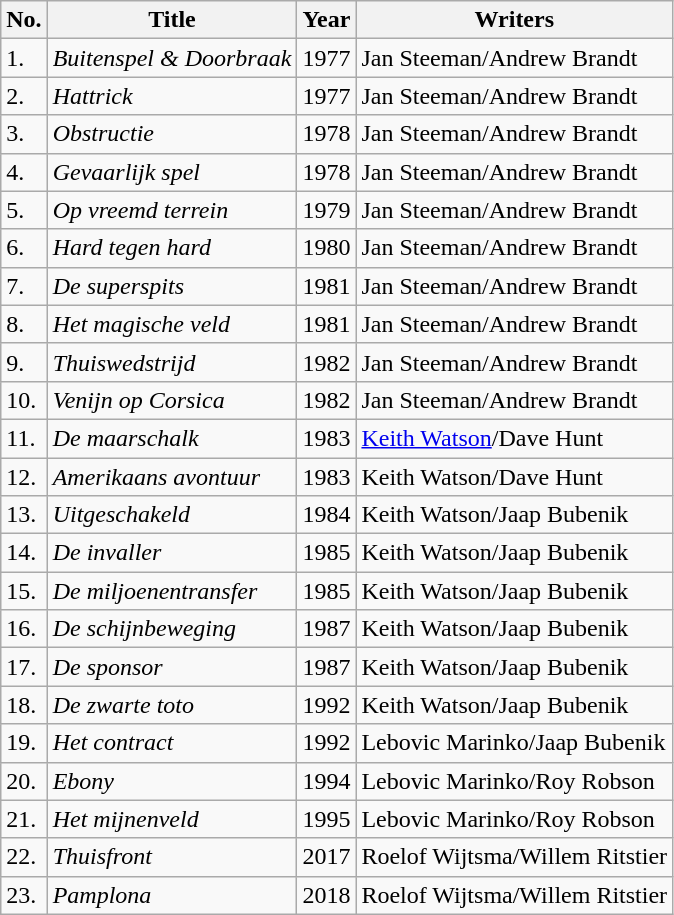<table class="wikitable">
<tr>
<th>No.</th>
<th>Title</th>
<th>Year</th>
<th>Writers</th>
</tr>
<tr>
<td>1.</td>
<td><em>Buitenspel & Doorbraak</em></td>
<td>1977</td>
<td>Jan Steeman/Andrew Brandt</td>
</tr>
<tr>
<td>2.</td>
<td><em>Hattrick</em></td>
<td>1977</td>
<td>Jan Steeman/Andrew Brandt</td>
</tr>
<tr>
<td>3.</td>
<td><em>Obstructie</em></td>
<td>1978</td>
<td>Jan Steeman/Andrew Brandt</td>
</tr>
<tr>
<td>4.</td>
<td><em>Gevaarlijk spel</em></td>
<td>1978</td>
<td>Jan Steeman/Andrew Brandt</td>
</tr>
<tr>
<td>5.</td>
<td><em>Op vreemd terrein</em></td>
<td>1979</td>
<td>Jan Steeman/Andrew Brandt</td>
</tr>
<tr>
<td>6.</td>
<td><em>Hard tegen hard</em></td>
<td>1980</td>
<td>Jan Steeman/Andrew Brandt</td>
</tr>
<tr>
<td>7.</td>
<td><em>De superspits</em></td>
<td>1981</td>
<td>Jan Steeman/Andrew Brandt</td>
</tr>
<tr>
<td>8.</td>
<td><em>Het magische veld</em></td>
<td>1981</td>
<td>Jan Steeman/Andrew Brandt</td>
</tr>
<tr>
<td>9.</td>
<td><em>Thuiswedstrijd</em></td>
<td>1982</td>
<td>Jan Steeman/Andrew Brandt</td>
</tr>
<tr>
<td>10.</td>
<td><em>Venijn op Corsica</em></td>
<td>1982</td>
<td>Jan Steeman/Andrew Brandt</td>
</tr>
<tr>
<td>11.</td>
<td><em>De maarschalk</em></td>
<td>1983</td>
<td><a href='#'>Keith Watson</a>/Dave Hunt</td>
</tr>
<tr>
<td>12.</td>
<td><em>Amerikaans avontuur</em></td>
<td>1983</td>
<td>Keith Watson/Dave Hunt</td>
</tr>
<tr>
<td>13.</td>
<td><em>Uitgeschakeld</em></td>
<td>1984</td>
<td>Keith Watson/Jaap Bubenik</td>
</tr>
<tr>
<td>14.</td>
<td><em>De invaller</em></td>
<td>1985</td>
<td>Keith Watson/Jaap Bubenik</td>
</tr>
<tr>
<td>15.</td>
<td><em>De miljoenentransfer</em></td>
<td>1985</td>
<td>Keith Watson/Jaap Bubenik</td>
</tr>
<tr>
<td>16.</td>
<td><em>De schijnbeweging</em></td>
<td>1987</td>
<td>Keith Watson/Jaap Bubenik</td>
</tr>
<tr>
<td>17.</td>
<td><em>De sponsor</em></td>
<td>1987</td>
<td>Keith Watson/Jaap Bubenik</td>
</tr>
<tr>
<td>18.</td>
<td><em>De zwarte toto</em></td>
<td>1992</td>
<td>Keith Watson/Jaap Bubenik</td>
</tr>
<tr>
<td>19.</td>
<td><em>Het contract</em></td>
<td>1992</td>
<td>Lebovic Marinko/Jaap Bubenik</td>
</tr>
<tr>
<td>20.</td>
<td><em>Ebony</em></td>
<td>1994</td>
<td>Lebovic Marinko/Roy Robson</td>
</tr>
<tr>
<td>21.</td>
<td><em>Het mijnenveld</em></td>
<td>1995</td>
<td>Lebovic Marinko/Roy Robson</td>
</tr>
<tr>
<td>22.</td>
<td><em>Thuisfront</em></td>
<td>2017</td>
<td>Roelof Wijtsma/Willem Ritstier</td>
</tr>
<tr>
<td>23.</td>
<td><em>Pamplona</em></td>
<td>2018</td>
<td>Roelof Wijtsma/Willem Ritstier</td>
</tr>
</table>
